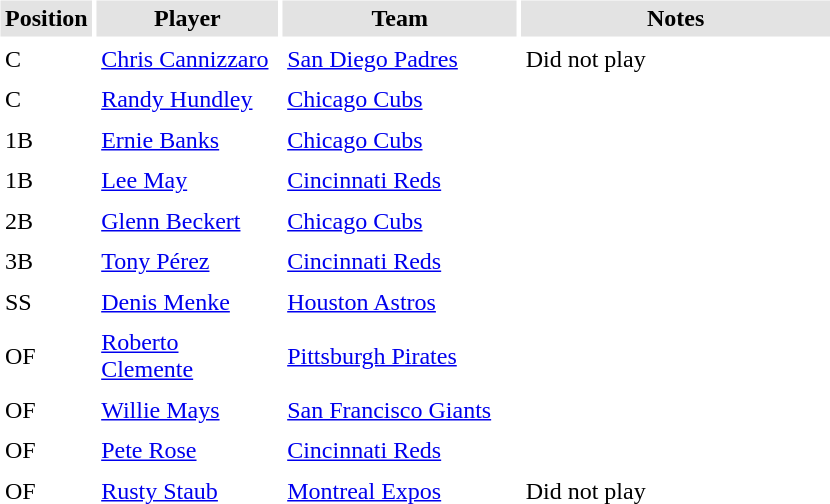<table border="0" cellspacing="3" cellpadding="3">
<tr style="background: #e3e3e3;">
<th width="50">Position</th>
<th style="width:115px;">Player</th>
<th style="width:150px;">Team</th>
<th style="width:200px;">Notes</th>
</tr>
<tr>
<td>C</td>
<td><a href='#'>Chris Cannizzaro</a></td>
<td><a href='#'>San Diego Padres</a></td>
<td>Did not play</td>
</tr>
<tr>
<td>C</td>
<td><a href='#'>Randy Hundley</a></td>
<td><a href='#'>Chicago Cubs</a></td>
<td></td>
</tr>
<tr>
<td>1B</td>
<td><a href='#'>Ernie Banks</a></td>
<td><a href='#'>Chicago Cubs</a></td>
<td></td>
</tr>
<tr>
<td>1B</td>
<td><a href='#'>Lee May</a></td>
<td><a href='#'>Cincinnati Reds</a></td>
<td></td>
</tr>
<tr>
<td>2B</td>
<td><a href='#'>Glenn Beckert</a></td>
<td><a href='#'>Chicago Cubs</a></td>
<td></td>
</tr>
<tr>
<td>3B</td>
<td><a href='#'>Tony Pérez</a></td>
<td><a href='#'>Cincinnati Reds</a></td>
<td></td>
</tr>
<tr>
<td>SS</td>
<td><a href='#'>Denis Menke</a></td>
<td><a href='#'>Houston Astros</a></td>
<td></td>
</tr>
<tr>
<td>OF</td>
<td><a href='#'>Roberto Clemente</a></td>
<td><a href='#'>Pittsburgh Pirates</a></td>
<td></td>
</tr>
<tr>
<td>OF</td>
<td><a href='#'>Willie Mays</a></td>
<td><a href='#'>San Francisco Giants</a></td>
<td></td>
</tr>
<tr>
<td>OF</td>
<td><a href='#'>Pete Rose</a></td>
<td><a href='#'>Cincinnati Reds</a></td>
<td></td>
</tr>
<tr>
<td>OF</td>
<td><a href='#'>Rusty Staub</a></td>
<td><a href='#'>Montreal Expos</a></td>
<td>Did not play</td>
</tr>
</table>
